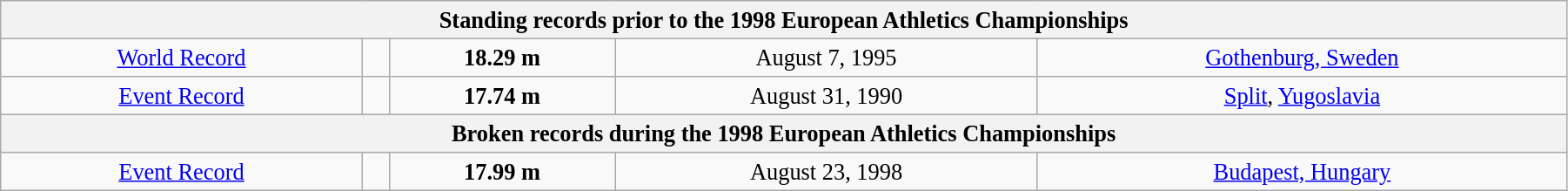<table class="wikitable" style=" text-align:center; font-size:110%;" width="95%">
<tr>
<th colspan="5">Standing records prior to the 1998 European Athletics Championships</th>
</tr>
<tr>
<td><a href='#'>World Record</a></td>
<td></td>
<td><strong>18.29 m </strong></td>
<td>August 7, 1995</td>
<td> <a href='#'>Gothenburg, Sweden</a></td>
</tr>
<tr>
<td><a href='#'>Event Record</a></td>
<td></td>
<td><strong>17.74 m </strong></td>
<td>August 31, 1990</td>
<td> <a href='#'>Split</a>, <a href='#'>Yugoslavia</a></td>
</tr>
<tr>
<th colspan="5">Broken records during the 1998 European Athletics Championships</th>
</tr>
<tr>
<td><a href='#'>Event Record</a></td>
<td></td>
<td><strong>17.99 m </strong></td>
<td>August 23, 1998</td>
<td> <a href='#'>Budapest, Hungary</a></td>
</tr>
</table>
